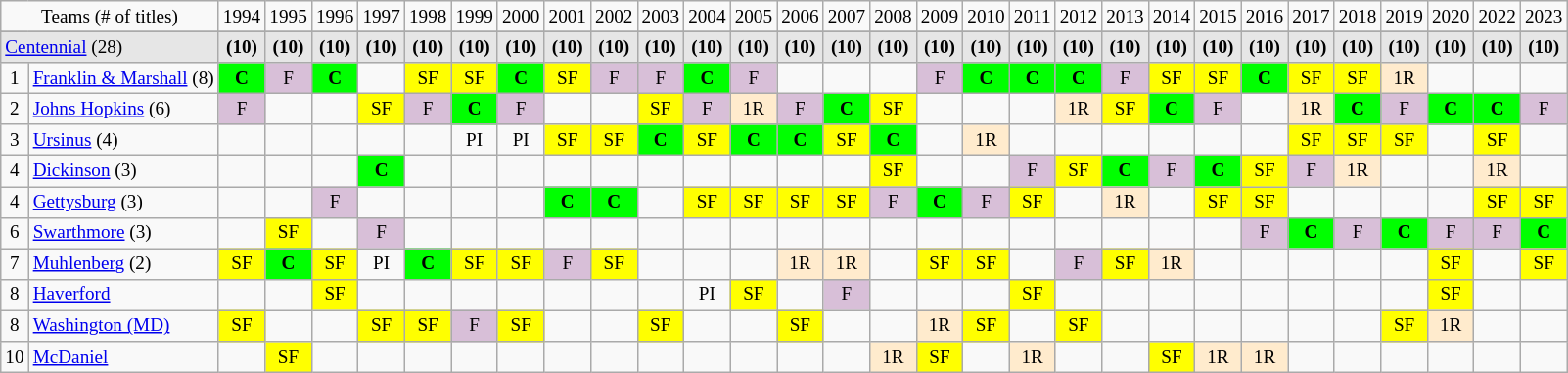<table class="wikitable" style="text-align:center;font-size:80%">
<tr>
<td colspan="2">Teams (# of titles)</td>
<td>1994</td>
<td>1995</td>
<td>1996</td>
<td>1997</td>
<td>1998</td>
<td>1999</td>
<td>2000</td>
<td>2001</td>
<td>2002</td>
<td>2003</td>
<td>2004</td>
<td>2005</td>
<td>2006</td>
<td>2007</td>
<td>2008</td>
<td>2009</td>
<td>2010</td>
<td>2011</td>
<td>2012</td>
<td>2013</td>
<td>2014</td>
<td>2015</td>
<td>2016</td>
<td>2017</td>
<td>2018</td>
<td>2019</td>
<td>2020</td>
<td>2022</td>
<td>2023</td>
</tr>
<tr>
</tr>
<tr style="background:#e6e6e6">
<td colspan="2" align="left"><a href='#'>Centennial</a> (28)</td>
<td><strong>(10)</strong></td>
<td><strong>(10)</strong></td>
<td><strong>(10)</strong></td>
<td><strong>(10)</strong></td>
<td><strong>(10)</strong></td>
<td><strong>(10)</strong></td>
<td><strong>(10)</strong></td>
<td><strong>(10)</strong></td>
<td><strong>(10)</strong></td>
<td><strong>(10)</strong></td>
<td><strong>(10)</strong></td>
<td><strong>(10)</strong></td>
<td><strong>(10)</strong></td>
<td><strong>(10)</strong></td>
<td><strong>(10)</strong></td>
<td><strong>(10)</strong></td>
<td><strong>(10)</strong></td>
<td><strong>(10)</strong></td>
<td><strong>(10)</strong></td>
<td><strong>(10)</strong></td>
<td><strong>(10)</strong></td>
<td><strong>(10)</strong></td>
<td><strong>(10)</strong></td>
<td><strong>(10)</strong></td>
<td><strong>(10)</strong></td>
<td><strong>(10)</strong></td>
<td><strong>(10)</strong></td>
<td><strong>(10)</strong></td>
<td><strong>(10)</strong></td>
</tr>
<tr>
<td>1</td>
<td align="left"><a href='#'>Franklin & Marshall</a> (8)</td>
<td bgcolor="#00ff00"><strong>C</strong></td>
<td bgcolor="thistle">F</td>
<td bgcolor="#00ff00"><strong>C</strong></td>
<td></td>
<td bgcolor="yellow">SF</td>
<td bgcolor="yellow">SF</td>
<td bgcolor="#00ff00"><strong>C</strong></td>
<td bgcolor="yellow">SF</td>
<td bgcolor="thistle">F</td>
<td bgcolor="thistle">F</td>
<td bgcolor="#00ff00"><strong>C</strong></td>
<td bgcolor="thistle">F</td>
<td></td>
<td></td>
<td></td>
<td bgcolor="thistle">F</td>
<td bgcolor="#00ff00"><strong>C</strong></td>
<td bgcolor="#00ff00"><strong>C</strong></td>
<td bgcolor="#00ff00"><strong>C</strong></td>
<td bgcolor="thistle">F</td>
<td bgcolor="yellow">SF</td>
<td bgcolor="yellow">SF</td>
<td bgcolor="#00ff00"><strong>C</strong></td>
<td bgcolor="yellow">SF</td>
<td bgcolor="yellow">SF</td>
<td bgcolor="#ffebcd">1R</td>
<td></td>
<td></td>
<td></td>
</tr>
<tr>
<td>2</td>
<td align="left"><a href='#'>Johns Hopkins</a> (6)</td>
<td bgcolor="thistle">F</td>
<td></td>
<td></td>
<td bgcolor="yellow">SF</td>
<td bgcolor="thistle">F</td>
<td bgcolor="#00ff00"><strong>C</strong></td>
<td bgcolor="thistle">F</td>
<td></td>
<td></td>
<td bgcolor="yellow">SF</td>
<td bgcolor="thistle">F</td>
<td bgcolor="#ffebcd">1R</td>
<td bgcolor="thistle">F</td>
<td bgcolor="#00ff00"><strong>C</strong></td>
<td bgcolor="yellow">SF</td>
<td></td>
<td></td>
<td></td>
<td bgcolor="#ffebcd">1R</td>
<td bgcolor="yellow">SF</td>
<td bgcolor="#00ff00"><strong>C</strong></td>
<td bgcolor="thistle">F</td>
<td></td>
<td bgcolor="#ffebcd">1R</td>
<td bgcolor="#00ff00"><strong>C</strong></td>
<td bgcolor="thistle">F</td>
<td bgcolor="#00ff00"><strong>C</strong></td>
<td bgcolor="#00ff00"><strong>C</strong></td>
<td bgcolor="thistle">F</td>
</tr>
<tr>
<td>3</td>
<td align="left"><a href='#'>Ursinus</a> (4)</td>
<td></td>
<td></td>
<td></td>
<td></td>
<td></td>
<td>PI</td>
<td>PI</td>
<td bgcolor="yellow">SF</td>
<td bgcolor="yellow">SF</td>
<td bgcolor="#00ff00"><strong>C</strong></td>
<td bgcolor="yellow">SF</td>
<td bgcolor="#00ff00"><strong>C</strong></td>
<td bgcolor="#00ff00"><strong>C</strong></td>
<td bgcolor="yellow">SF</td>
<td bgcolor="#00ff00"><strong>C</strong></td>
<td></td>
<td bgcolor="#ffebcd">1R</td>
<td></td>
<td></td>
<td></td>
<td></td>
<td></td>
<td></td>
<td bgcolor="yellow">SF</td>
<td bgcolor="yellow">SF</td>
<td bgcolor="yellow">SF</td>
<td></td>
<td bgcolor="yellow">SF</td>
<td></td>
</tr>
<tr>
<td>4</td>
<td align="left"><a href='#'>Dickinson</a> (3)</td>
<td></td>
<td></td>
<td></td>
<td bgcolor="#00ff00"><strong>C</strong></td>
<td></td>
<td></td>
<td></td>
<td></td>
<td></td>
<td></td>
<td></td>
<td></td>
<td></td>
<td></td>
<td bgcolor="yellow">SF</td>
<td></td>
<td></td>
<td bgcolor="thistle">F</td>
<td bgcolor="yellow">SF</td>
<td bgcolor="#00ff00"><strong>C</strong></td>
<td bgcolor="thistle">F</td>
<td bgcolor="#00ff00"><strong>C</strong></td>
<td bgcolor="yellow">SF</td>
<td bgcolor="thistle">F</td>
<td bgcolor="#ffebcd">1R</td>
<td></td>
<td></td>
<td bgcolor="#ffebcd">1R</td>
<td></td>
</tr>
<tr>
<td>4</td>
<td align="left"><a href='#'>Gettysburg</a> (3)</td>
<td></td>
<td></td>
<td bgcolor="thistle">F</td>
<td></td>
<td></td>
<td></td>
<td></td>
<td bgcolor="#00ff00"><strong>C</strong></td>
<td bgcolor="#00ff00"><strong>C</strong></td>
<td></td>
<td bgcolor="yellow">SF</td>
<td bgcolor="yellow">SF</td>
<td bgcolor="yellow">SF</td>
<td bgcolor="yellow">SF</td>
<td bgcolor="thistle">F</td>
<td bgcolor="#00ff00"><strong>C</strong></td>
<td bgcolor="thistle">F</td>
<td bgcolor="yellow">SF</td>
<td></td>
<td bgcolor="#ffebcd">1R</td>
<td></td>
<td bgcolor="yellow">SF</td>
<td bgcolor="yellow">SF</td>
<td></td>
<td></td>
<td></td>
<td></td>
<td bgcolor="yellow">SF</td>
<td bgcolor="yellow">SF</td>
</tr>
<tr>
<td>6</td>
<td align="left"><a href='#'>Swarthmore</a> (3)</td>
<td></td>
<td bgcolor="yellow">SF</td>
<td></td>
<td bgcolor="thistle">F</td>
<td></td>
<td></td>
<td></td>
<td></td>
<td></td>
<td></td>
<td></td>
<td></td>
<td></td>
<td></td>
<td></td>
<td></td>
<td></td>
<td></td>
<td></td>
<td></td>
<td></td>
<td></td>
<td bgcolor="thistle">F</td>
<td bgcolor="#00ff00"><strong>C</strong></td>
<td bgcolor="thistle">F</td>
<td bgcolor="#00ff00"><strong>C</strong></td>
<td bgcolor="thistle">F</td>
<td bgcolor="thistle">F</td>
<td bgcolor="#00ff00"><strong>C</strong></td>
</tr>
<tr>
<td>7</td>
<td align="left"><a href='#'>Muhlenberg</a> (2)</td>
<td bgcolor="yellow">SF</td>
<td bgcolor="#00ff00"><strong>C</strong></td>
<td bgcolor="yellow">SF</td>
<td>PI</td>
<td bgcolor="#00ff00"><strong>C</strong></td>
<td bgcolor="yellow">SF</td>
<td bgcolor="yellow">SF</td>
<td bgcolor="thistle">F</td>
<td bgcolor="yellow">SF</td>
<td></td>
<td></td>
<td></td>
<td bgcolor="#ffebcd">1R</td>
<td bgcolor="#ffebcd">1R</td>
<td></td>
<td bgcolor="yellow">SF</td>
<td bgcolor="yellow">SF</td>
<td></td>
<td bgcolor="thistle">F</td>
<td bgcolor="yellow">SF</td>
<td bgcolor="#ffebcd">1R</td>
<td></td>
<td></td>
<td></td>
<td></td>
<td></td>
<td bgcolor="yellow">SF</td>
<td></td>
<td bgcolor="yellow">SF</td>
</tr>
<tr>
<td>8</td>
<td align="left"><a href='#'>Haverford</a></td>
<td></td>
<td></td>
<td bgcolor="yellow">SF</td>
<td></td>
<td></td>
<td></td>
<td></td>
<td></td>
<td></td>
<td></td>
<td>PI</td>
<td bgcolor="yellow">SF</td>
<td></td>
<td bgcolor="thistle">F</td>
<td></td>
<td></td>
<td></td>
<td bgcolor="yellow">SF</td>
<td></td>
<td></td>
<td></td>
<td></td>
<td></td>
<td></td>
<td></td>
<td></td>
<td bgcolor="yellow">SF</td>
<td></td>
<td></td>
</tr>
<tr>
<td>8</td>
<td align="left"><a href='#'>Washington (MD)</a></td>
<td bgcolor="yellow">SF</td>
<td></td>
<td></td>
<td bgcolor="yellow">SF</td>
<td bgcolor="yellow">SF</td>
<td bgcolor="thistle">F</td>
<td bgcolor="yellow">SF</td>
<td></td>
<td></td>
<td bgcolor="yellow">SF</td>
<td></td>
<td></td>
<td bgcolor="yellow">SF</td>
<td></td>
<td></td>
<td bgcolor="#ffebcd">1R</td>
<td bgcolor="yellow">SF</td>
<td></td>
<td bgcolor="yellow">SF</td>
<td></td>
<td></td>
<td></td>
<td></td>
<td></td>
<td></td>
<td bgcolor="yellow">SF</td>
<td bgcolor="#ffebcd">1R</td>
<td></td>
<td></td>
</tr>
<tr>
<td>10</td>
<td align="left"><a href='#'>McDaniel</a></td>
<td></td>
<td bgcolor="yellow">SF</td>
<td></td>
<td></td>
<td></td>
<td></td>
<td></td>
<td></td>
<td></td>
<td></td>
<td></td>
<td></td>
<td></td>
<td></td>
<td bgcolor="#ffebcd">1R</td>
<td bgcolor="yellow">SF</td>
<td></td>
<td bgcolor="#ffebcd">1R</td>
<td></td>
<td></td>
<td bgcolor="yellow">SF</td>
<td bgcolor="#ffebcd">1R</td>
<td bgcolor="#ffebcd">1R</td>
<td></td>
<td></td>
<td></td>
<td></td>
<td></td>
<td></td>
</tr>
</table>
